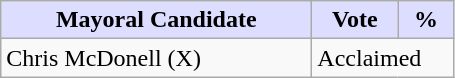<table class="wikitable">
<tr>
<th style="background:#ddf; width:200px;">Mayoral Candidate</th>
<th style="background:#ddf; width:50px;">Vote</th>
<th style="background:#ddf; width:30px;">%</th>
</tr>
<tr>
<td>Chris McDonell (X)</td>
<td colspan="2">Acclaimed</td>
</tr>
</table>
